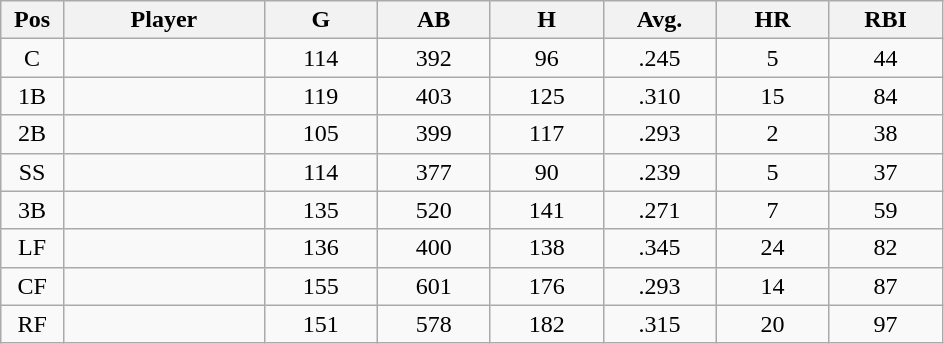<table class="wikitable sortable">
<tr>
<th bgcolor="#DDDDFF" width="5%">Pos</th>
<th bgcolor="#DDDDFF" width="16%">Player</th>
<th bgcolor="#DDDDFF" width="9%">G</th>
<th bgcolor="#DDDDFF" width="9%">AB</th>
<th bgcolor="#DDDDFF" width="9%">H</th>
<th bgcolor="#DDDDFF" width="9%">Avg.</th>
<th bgcolor="#DDDDFF" width="9%">HR</th>
<th bgcolor="#DDDDFF" width="9%">RBI</th>
</tr>
<tr align="center">
<td>C</td>
<td></td>
<td>114</td>
<td>392</td>
<td>96</td>
<td>.245</td>
<td>5</td>
<td>44</td>
</tr>
<tr align="center">
<td>1B</td>
<td></td>
<td>119</td>
<td>403</td>
<td>125</td>
<td>.310</td>
<td>15</td>
<td>84</td>
</tr>
<tr align="center">
<td>2B</td>
<td></td>
<td>105</td>
<td>399</td>
<td>117</td>
<td>.293</td>
<td>2</td>
<td>38</td>
</tr>
<tr align="center">
<td>SS</td>
<td></td>
<td>114</td>
<td>377</td>
<td>90</td>
<td>.239</td>
<td>5</td>
<td>37</td>
</tr>
<tr align="center">
<td>3B</td>
<td></td>
<td>135</td>
<td>520</td>
<td>141</td>
<td>.271</td>
<td>7</td>
<td>59</td>
</tr>
<tr align="center">
<td>LF</td>
<td></td>
<td>136</td>
<td>400</td>
<td>138</td>
<td>.345</td>
<td>24</td>
<td>82</td>
</tr>
<tr align="center">
<td>CF</td>
<td></td>
<td>155</td>
<td>601</td>
<td>176</td>
<td>.293</td>
<td>14</td>
<td>87</td>
</tr>
<tr align="center">
<td>RF</td>
<td></td>
<td>151</td>
<td>578</td>
<td>182</td>
<td>.315</td>
<td>20</td>
<td>97</td>
</tr>
</table>
